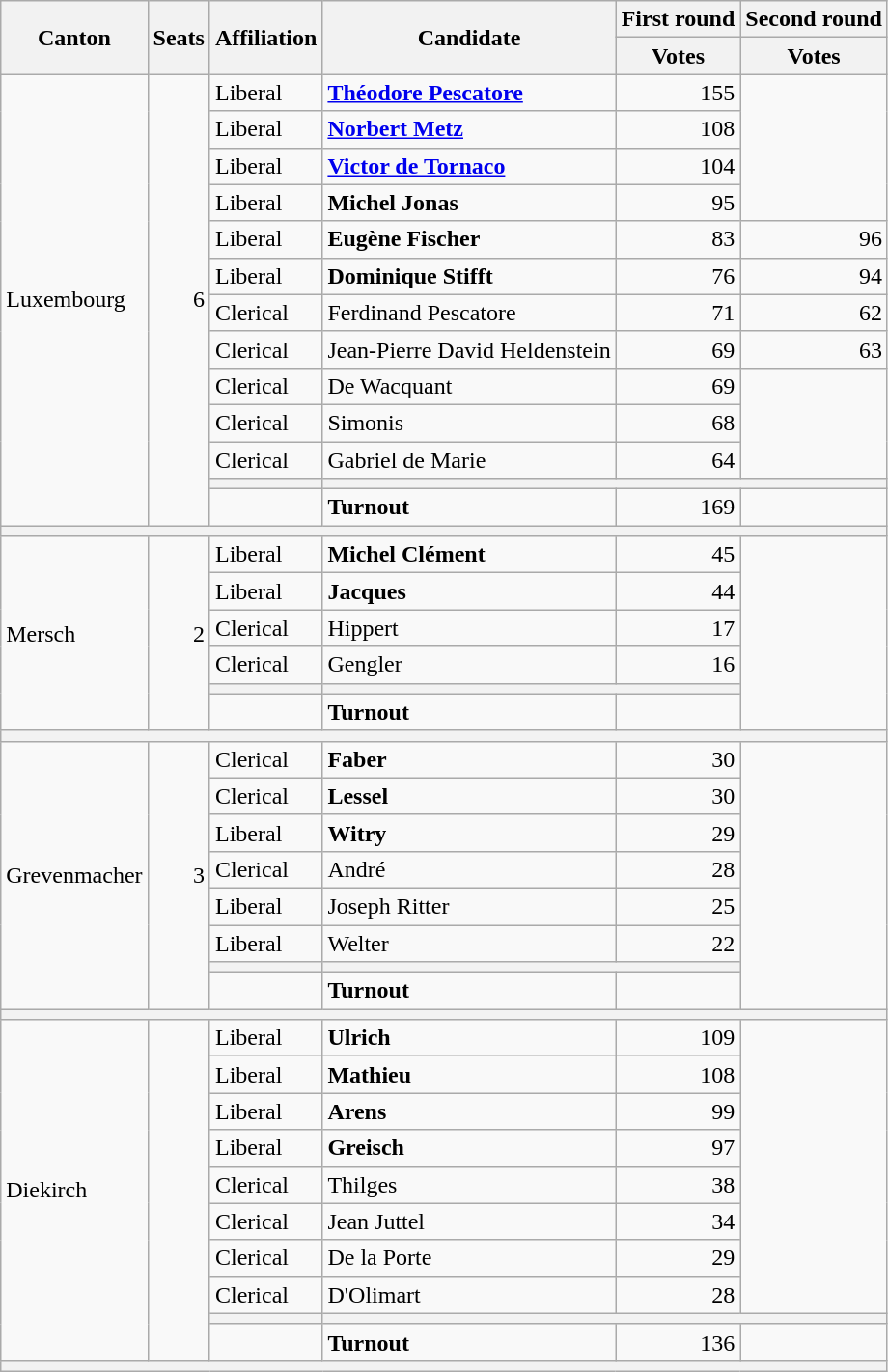<table class=wikitable>
<tr>
<th rowspan=2>Canton</th>
<th rowspan=2>Seats</th>
<th rowspan="2">Affiliation</th>
<th rowspan="2">Candidate</th>
<th>First round</th>
<th>Second round</th>
</tr>
<tr>
<th>Votes</th>
<th>Votes</th>
</tr>
<tr>
<td rowspan="13">Luxembourg</td>
<td rowspan="13" align="right">6</td>
<td>Liberal</td>
<td><strong><a href='#'>Théodore Pescatore</a></strong></td>
<td align=right>155</td>
<td rowspan="4"></td>
</tr>
<tr>
<td>Liberal</td>
<td><strong><a href='#'>Norbert Metz</a></strong></td>
<td align=right>108</td>
</tr>
<tr>
<td>Liberal</td>
<td><strong><a href='#'>Victor de Tornaco</a></strong></td>
<td align=right>104</td>
</tr>
<tr>
<td>Liberal</td>
<td><strong>Michel Jonas</strong></td>
<td align=right>95</td>
</tr>
<tr>
<td>Liberal</td>
<td><strong>Eugène Fischer</strong></td>
<td align=right>83</td>
<td align=right>96</td>
</tr>
<tr>
<td>Liberal</td>
<td><strong>Dominique Stifft</strong></td>
<td align=right>76</td>
<td align=right>94</td>
</tr>
<tr>
<td>Clerical</td>
<td>Ferdinand Pescatore</td>
<td align=right>71</td>
<td align=right>62</td>
</tr>
<tr>
<td>Clerical</td>
<td>Jean-Pierre David Heldenstein</td>
<td align=right>69</td>
<td align=right>63</td>
</tr>
<tr>
<td>Clerical</td>
<td>De Wacquant</td>
<td align=right>69</td>
<td rowspan="3"></td>
</tr>
<tr>
<td>Clerical</td>
<td>Simonis</td>
<td align=right>68</td>
</tr>
<tr>
<td>Clerical</td>
<td>Gabriel de Marie</td>
<td align=right>64</td>
</tr>
<tr>
<th></th>
<th colspan="3"></th>
</tr>
<tr>
<td></td>
<td><strong>Turnout</strong></td>
<td align="right">169</td>
<td></td>
</tr>
<tr>
<th colspan="6"></th>
</tr>
<tr>
<td rowspan=6>Mersch</td>
<td rowspan=6 align=right>2</td>
<td>Liberal</td>
<td><strong>Michel Clément</strong></td>
<td align=right>45</td>
<td rowspan=6></td>
</tr>
<tr>
<td>Liberal</td>
<td><strong>Jacques</strong></td>
<td align=right>44</td>
</tr>
<tr>
<td>Clerical</td>
<td>Hippert</td>
<td align=right>17</td>
</tr>
<tr>
<td>Clerical</td>
<td>Gengler</td>
<td align=right>16</td>
</tr>
<tr>
<th></th>
<th colspan="2"></th>
</tr>
<tr>
<td></td>
<td><strong>Turnout</strong></td>
<td align=right></td>
</tr>
<tr>
<th colspan="6"></th>
</tr>
<tr>
<td rowspan="8">Grevenmacher</td>
<td rowspan="8" align="right">3</td>
<td>Clerical</td>
<td><strong>Faber</strong></td>
<td align=right>30</td>
<td rowspan="8"></td>
</tr>
<tr>
<td>Clerical</td>
<td><strong>Lessel</strong></td>
<td align=right>30</td>
</tr>
<tr>
<td>Liberal</td>
<td><strong>Witry</strong></td>
<td align=right>29</td>
</tr>
<tr>
<td>Clerical</td>
<td>André</td>
<td align=right>28</td>
</tr>
<tr>
<td>Liberal</td>
<td>Joseph Ritter</td>
<td align=right>25</td>
</tr>
<tr>
<td>Liberal</td>
<td>Welter</td>
<td align=right>22</td>
</tr>
<tr>
<th></th>
<th colspan="2"></th>
</tr>
<tr>
<td></td>
<td><strong>Turnout</strong></td>
<td align=right></td>
</tr>
<tr>
<th colspan="6"></th>
</tr>
<tr>
<td rowspan="10">Diekirch</td>
<td rowspan="10" align="right"></td>
<td>Liberal</td>
<td><strong>Ulrich</strong></td>
<td align=right>109</td>
<td rowspan="8"></td>
</tr>
<tr>
<td>Liberal</td>
<td><strong>Mathieu</strong></td>
<td align=right>108</td>
</tr>
<tr>
<td>Liberal</td>
<td><strong>Arens</strong></td>
<td align=right>99</td>
</tr>
<tr>
<td>Liberal</td>
<td><strong>Greisch</strong></td>
<td align=right>97</td>
</tr>
<tr>
<td>Clerical</td>
<td>Thilges</td>
<td align=right>38</td>
</tr>
<tr>
<td>Clerical</td>
<td>Jean Juttel</td>
<td align=right>34</td>
</tr>
<tr>
<td>Clerical</td>
<td>De la Porte</td>
<td align=right>29</td>
</tr>
<tr>
<td>Clerical</td>
<td>D'Olimart</td>
<td align=right>28</td>
</tr>
<tr>
<th></th>
<th colspan="3"></th>
</tr>
<tr>
<td></td>
<td><strong>Turnout</strong></td>
<td align=right>136</td>
<td align=right></td>
</tr>
<tr>
<th colspan="6"></th>
</tr>
</table>
